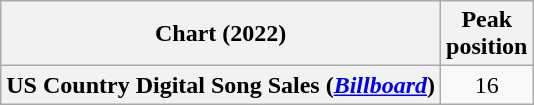<table class="wikitable sortable plainrowheaders">
<tr>
<th align="left">Chart (2022)</th>
<th align="center">Peak<br>position</th>
</tr>
<tr>
<th scope="row">US Country Digital Song Sales (<em><a href='#'>Billboard</a></em>)</th>
<td align="center">16</td>
</tr>
</table>
